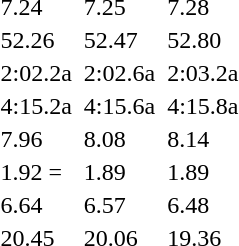<table>
<tr>
<td></td>
<td></td>
<td>7.24</td>
<td></td>
<td>7.25</td>
<td></td>
<td>7.28</td>
</tr>
<tr>
<td></td>
<td></td>
<td>52.26 </td>
<td></td>
<td>52.47</td>
<td></td>
<td>52.80</td>
</tr>
<tr>
<td></td>
<td></td>
<td>2:02.2a </td>
<td></td>
<td>2:02.6a</td>
<td></td>
<td>2:03.2a</td>
</tr>
<tr>
<td></td>
<td></td>
<td>4:15.2a</td>
<td></td>
<td>4:15.6a</td>
<td></td>
<td>4:15.8a</td>
</tr>
<tr>
<td></td>
<td></td>
<td>7.96 </td>
<td></td>
<td>8.08</td>
<td></td>
<td>8.14</td>
</tr>
<tr>
<td></td>
<td></td>
<td>1.92 =</td>
<td></td>
<td>1.89</td>
<td></td>
<td>1.89</td>
</tr>
<tr>
<td></td>
<td></td>
<td>6.64</td>
<td></td>
<td>6.57</td>
<td></td>
<td>6.48</td>
</tr>
<tr>
<td></td>
<td></td>
<td>20.45</td>
<td></td>
<td>20.06</td>
<td></td>
<td>19.36</td>
</tr>
</table>
